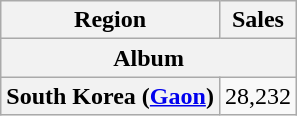<table class="wikitable plainrowheaders" style="text-align:center;">
<tr>
<th>Region</th>
<th>Sales</th>
</tr>
<tr>
<th colspan="2">Album</th>
</tr>
<tr>
<th scope=row>South Korea (<a href='#'>Gaon</a>)</th>
<td>28,232</td>
</tr>
</table>
